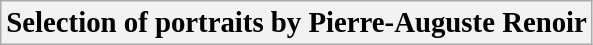<table class="wikitable">
<tr>
<th><big>Selection of portraits by Pierre-Auguste Renoir</big><br></th>
</tr>
</table>
